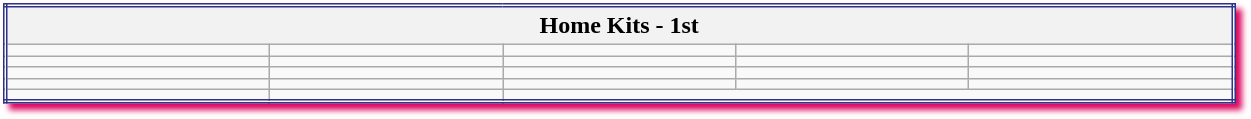<table class="wikitable collapsible collapsed" style="width:65%; border:double #2e3289; box-shadow: 4px 4px 4px #dc0960">
<tr>
<th colspan=5>Home Kits - 1st</th>
</tr>
<tr>
<td></td>
<td></td>
<td></td>
<td></td>
<td></td>
</tr>
<tr>
<td></td>
<td></td>
<td></td>
<td></td>
<td></td>
</tr>
<tr>
<td></td>
<td></td>
<td></td>
<td></td>
<td></td>
</tr>
<tr>
<td></td>
<td></td>
<td></td>
<td></td>
<td></td>
</tr>
<tr>
<td></td>
<td></td>
</tr>
</table>
